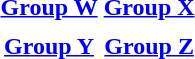<table>
<tr valign="top">
<th align="center"><a href='#'>Group W</a></th>
<th align="center"><a href='#'>Group X</a></th>
</tr>
<tr valign="top">
<td align="left"></td>
<td align="left"></td>
</tr>
<tr valign="top">
<th align="center"><a href='#'>Group Y</a></th>
<th align="center"><a href='#'>Group Z</a></th>
</tr>
<tr valign="top">
<td align="left"></td>
<td align="left"></td>
</tr>
</table>
